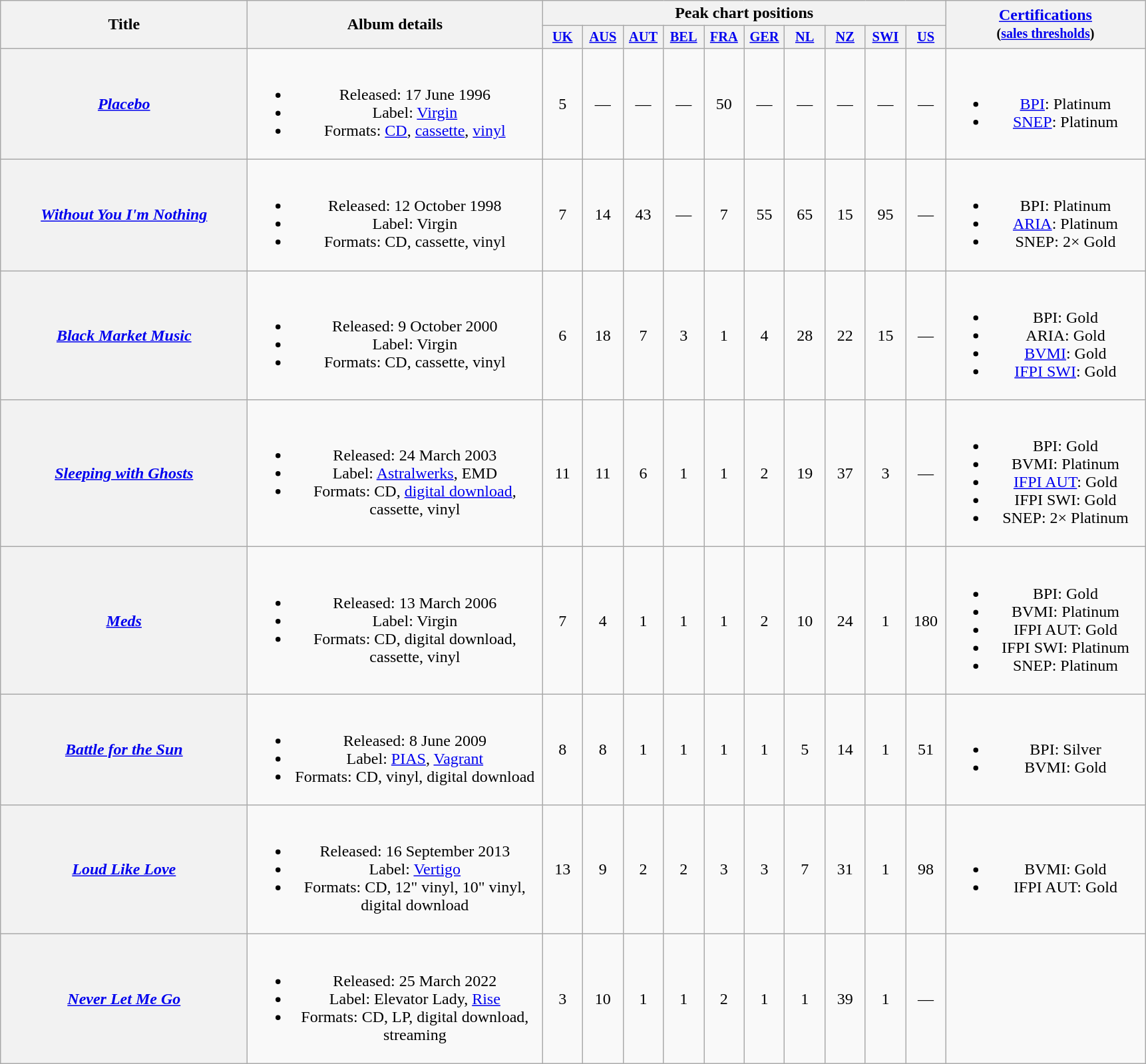<table class="wikitable plainrowheaders" style="text-align:center;">
<tr>
<th scope="col" rowspan="2" style="width:15em;">Title</th>
<th scope="col" rowspan="2" style="width:18em;">Album details</th>
<th scope="col" colspan="10">Peak chart positions</th>
<th scope="col" rowspan="2" style="width:12em;"><a href='#'>Certifications</a><br><small>(<a href='#'>sales thresholds</a>)</small></th>
</tr>
<tr>
<th scope="col" style="width:2.5em;font-size:85%;"><a href='#'>UK</a><br></th>
<th scope="col" style="width:2.5em;font-size:85%;"><a href='#'>AUS</a><br></th>
<th scope="col" style="width:2.5em;font-size:85%;"><a href='#'>AUT</a><br></th>
<th scope="col" style="width:2.5em;font-size:85%;"><a href='#'>BEL</a><br></th>
<th scope="col" style="width:2.5em;font-size:85%;"><a href='#'>FRA</a><br></th>
<th scope="col" style="width:2.5em;font-size:85%;"><a href='#'>GER</a><br></th>
<th scope="col" style="width:2.5em;font-size:85%;"><a href='#'>NL</a><br></th>
<th scope="col" style="width:2.5em;font-size:85%;"><a href='#'>NZ</a><br></th>
<th scope="col" style="width:2.5em;font-size:85%;"><a href='#'>SWI</a><br></th>
<th scope="col" style="width:2.5em;font-size:85%;"><a href='#'>US</a><br></th>
</tr>
<tr>
<th scope="row"><em><a href='#'>Placebo</a></em></th>
<td><br><ul><li>Released: 17 June 1996</li><li>Label: <a href='#'>Virgin</a></li><li>Formats: <a href='#'>CD</a>, <a href='#'>cassette</a>, <a href='#'>vinyl</a></li></ul></td>
<td>5</td>
<td>—</td>
<td>—</td>
<td>—</td>
<td>50</td>
<td>—</td>
<td>—</td>
<td>—</td>
<td>—</td>
<td>—</td>
<td><br><ul><li><a href='#'>BPI</a>: Platinum</li><li><a href='#'>SNEP</a>: Platinum</li></ul></td>
</tr>
<tr>
<th scope="row"><em><a href='#'>Without You I'm Nothing</a></em></th>
<td><br><ul><li>Released: 12 October 1998</li><li>Label: Virgin</li><li>Formats: CD, cassette, vinyl</li></ul></td>
<td>7</td>
<td>14</td>
<td>43</td>
<td>—</td>
<td>7</td>
<td>55</td>
<td>65</td>
<td>15</td>
<td>95</td>
<td>—</td>
<td><br><ul><li>BPI: Platinum</li><li><a href='#'>ARIA</a>: Platinum</li><li>SNEP: 2× Gold</li></ul></td>
</tr>
<tr>
<th scope="row"><em><a href='#'>Black Market Music</a></em></th>
<td><br><ul><li>Released: 9 October 2000</li><li>Label: Virgin</li><li>Formats: CD, cassette, vinyl</li></ul></td>
<td>6</td>
<td>18</td>
<td>7</td>
<td>3</td>
<td>1</td>
<td>4</td>
<td>28</td>
<td>22</td>
<td>15</td>
<td>—</td>
<td><br><ul><li>BPI: Gold</li><li>ARIA: Gold</li><li><a href='#'>BVMI</a>: Gold</li><li><a href='#'>IFPI SWI</a>: Gold</li></ul></td>
</tr>
<tr>
<th scope="row"><em><a href='#'>Sleeping with Ghosts</a></em></th>
<td><br><ul><li>Released: 24 March 2003</li><li>Label: <a href='#'>Astralwerks</a>, EMD</li><li>Formats: CD, <a href='#'>digital download</a>, cassette, vinyl</li></ul></td>
<td>11</td>
<td>11</td>
<td>6</td>
<td>1</td>
<td>1</td>
<td>2</td>
<td>19</td>
<td>37</td>
<td>3</td>
<td>—</td>
<td><br><ul><li>BPI: Gold</li><li>BVMI: Platinum</li><li><a href='#'>IFPI AUT</a>: Gold</li><li>IFPI SWI: Gold</li><li>SNEP: 2× Platinum</li></ul></td>
</tr>
<tr>
<th scope="row"><em><a href='#'>Meds</a></em></th>
<td><br><ul><li>Released: 13 March 2006</li><li>Label: Virgin</li><li>Formats: CD, digital download, cassette, vinyl</li></ul></td>
<td>7</td>
<td>4</td>
<td>1</td>
<td>1</td>
<td>1</td>
<td>2</td>
<td>10</td>
<td>24</td>
<td>1</td>
<td>180</td>
<td><br><ul><li>BPI: Gold</li><li>BVMI: Platinum</li><li>IFPI AUT: Gold</li><li>IFPI SWI: Platinum</li><li>SNEP: Platinum</li></ul></td>
</tr>
<tr>
<th scope="row"><em><a href='#'>Battle for the Sun</a></em></th>
<td><br><ul><li>Released: 8 June 2009</li><li>Label: <a href='#'>PIAS</a>, <a href='#'>Vagrant</a></li><li>Formats: CD, vinyl, digital download</li></ul></td>
<td>8</td>
<td>8</td>
<td>1</td>
<td>1</td>
<td>1</td>
<td>1</td>
<td>5</td>
<td>14</td>
<td>1</td>
<td>51</td>
<td><br><ul><li>BPI: Silver</li><li>BVMI: Gold</li></ul></td>
</tr>
<tr>
<th scope="row"><em><a href='#'>Loud Like Love</a></em></th>
<td><br><ul><li>Released: 16 September 2013</li><li>Label: <a href='#'>Vertigo</a></li><li>Formats: CD, 12" vinyl, 10" vinyl, digital download</li></ul></td>
<td>13</td>
<td>9</td>
<td>2</td>
<td>2</td>
<td>3</td>
<td>3</td>
<td>7</td>
<td>31</td>
<td>1</td>
<td>98</td>
<td><br><ul><li>BVMI: Gold</li><li>IFPI AUT: Gold</li></ul></td>
</tr>
<tr>
<th scope="row"><em><a href='#'>Never Let Me Go</a></em></th>
<td><br><ul><li>Released: 25 March 2022</li><li>Label: Elevator Lady, <a href='#'>Rise</a></li><li>Formats: CD, LP, digital download, streaming</li></ul></td>
<td>3</td>
<td>10</td>
<td>1</td>
<td>1</td>
<td>2</td>
<td>1</td>
<td>1</td>
<td>39</td>
<td>1</td>
<td>—</td>
<td></td>
</tr>
</table>
